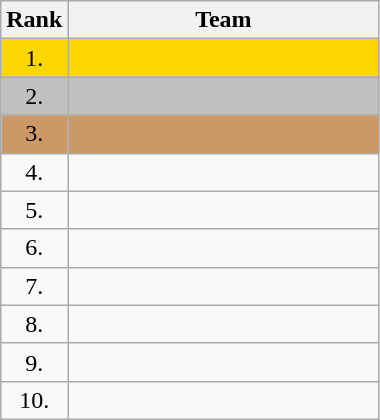<table class="wikitable" style="border-collapse: collapse">
<tr>
<th>Rank</th>
<th align="center" style="width:200px">Team</th>
</tr>
<tr bgcolor=gold>
<td align="center">1.</td>
<td></td>
</tr>
<tr bgcolor=silver>
<td align="center">2.</td>
<td></td>
</tr>
<tr bgcolor=#cc9966>
<td align="center">3.</td>
<td></td>
</tr>
<tr>
<td align="center">4.</td>
<td></td>
</tr>
<tr>
<td align="center">5.</td>
<td></td>
</tr>
<tr>
<td align="center">6.</td>
<td></td>
</tr>
<tr>
<td align="center">7.</td>
<td></td>
</tr>
<tr>
<td align="center">8.</td>
<td></td>
</tr>
<tr>
<td align="center">9.</td>
<td></td>
</tr>
<tr>
<td align="center">10.</td>
<td></td>
</tr>
</table>
